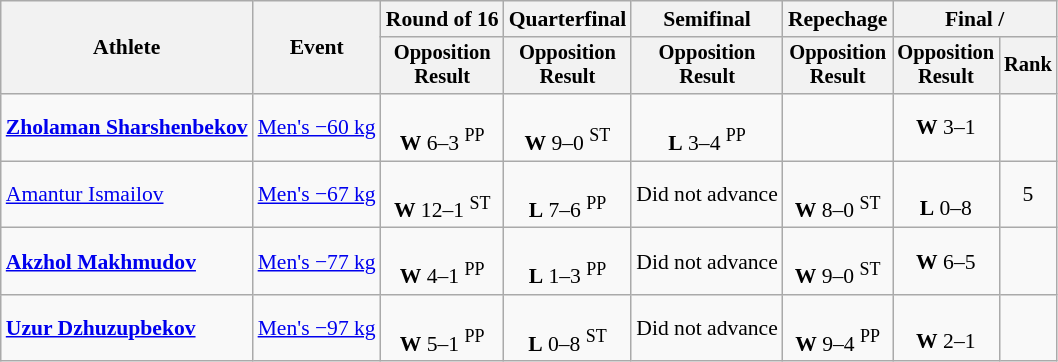<table class="wikitable" style="font-size:90%">
<tr>
<th rowspan=2>Athlete</th>
<th rowspan=2>Event</th>
<th>Round of 16</th>
<th>Quarterfinal</th>
<th>Semifinal</th>
<th>Repechage</th>
<th colspan=2>Final / </th>
</tr>
<tr style="font-size: 95%">
<th>Opposition<br>Result</th>
<th>Opposition<br>Result</th>
<th>Opposition<br>Result</th>
<th>Opposition<br>Result</th>
<th>Opposition<br>Result</th>
<th>Rank</th>
</tr>
<tr align=center>
<td align=left><strong><a href='#'>Zholaman Sharshenbekov</a></strong></td>
<td align=left><a href='#'>Men's −60 kg</a></td>
<td><br><strong>W</strong> 6–3 <sup>PP</sup></td>
<td><br><strong>W</strong> 9–0 <sup>ST</sup></td>
<td><br><strong>L</strong> 3–4 <sup>PP</sup></td>
<td></td>
<td> <strong>W</strong> 3–1</td>
<td></td>
</tr>
<tr align=center>
<td align=left><a href='#'>Amantur Ismailov</a></td>
<td align=left><a href='#'>Men's −67 kg</a></td>
<td><br><strong>W</strong> 12–1 <sup>ST</sup></td>
<td><br><strong>L</strong> 7–6 <sup>PP</sup></td>
<td>Did not advance</td>
<td><br><strong>W</strong> 8–0 <sup>ST</sup><strong> </strong></td>
<td><br> <strong>L</strong> 0–8</td>
<td>5</td>
</tr>
<tr align=center>
<td align=left><strong><a href='#'>Akzhol Makhmudov</a></strong></td>
<td align=left><a href='#'>Men's −77 kg</a></td>
<td><br><strong>W</strong> 4–1 <sup>PP</sup></td>
<td><br><strong>L</strong> 1–3 <sup>PP</sup></td>
<td>Did not advance</td>
<td><br><strong>W</strong> 9–0 <sup>ST</sup></td>
<td> <strong>W</strong> 6–5</td>
<td></td>
</tr>
<tr align=center>
<td align=left><strong><a href='#'>Uzur Dzhuzupbekov</a></strong></td>
<td align=left><a href='#'>Men's −97 kg</a></td>
<td><br><strong>W</strong> 5–1 <sup>PP</sup></td>
<td><br><strong> L</strong> 0–8 <sup>ST</sup></td>
<td>Did not advance</td>
<td><br><strong>W</strong> 9–4 <sup>PP</sup></td>
<td><br><strong>W</strong> 2–1</td>
<td></td>
</tr>
</table>
